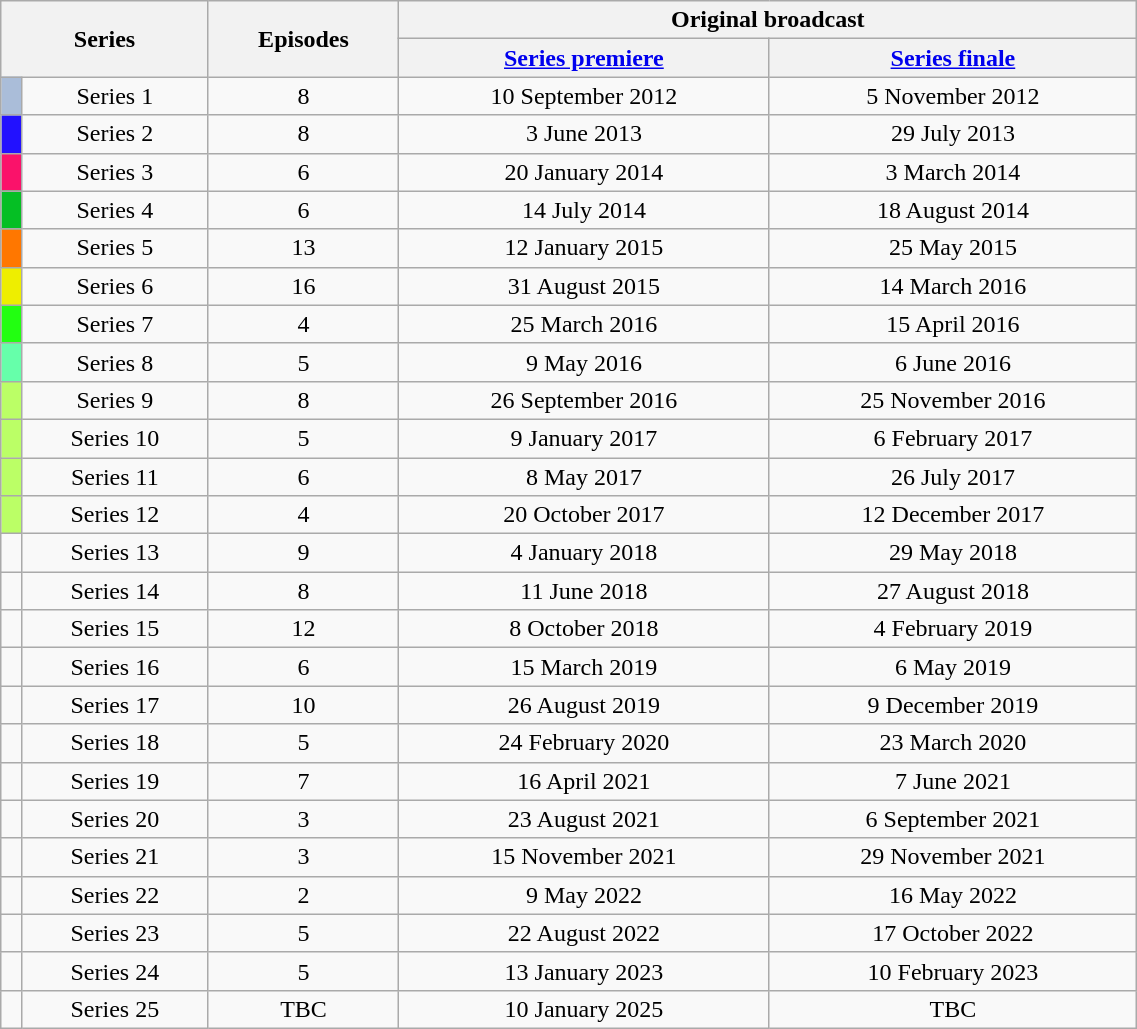<table class="wikitable" style="text-align:center; width:60%;">
<tr>
<th colspan=2 rowspan=2>Series</th>
<th rowspan=2>Episodes</th>
<th colspan=2>Original broadcast</th>
</tr>
<tr>
<th><a href='#'>Series premiere</a></th>
<th><a href='#'>Series finale</a></th>
</tr>
<tr>
<td style="background:#AABDD9;"></td>
<td>Series 1</td>
<td>8</td>
<td>10 September 2012</td>
<td>5 November 2012</td>
</tr>
<tr>
<td style="background:#2211FF;"></td>
<td>Series 2</td>
<td>8</td>
<td>3 June 2013</td>
<td>29 July 2013</td>
</tr>
<tr>
<td style="background:#FA126A;"></td>
<td>Series 3</td>
<td>6</td>
<td>20 January 2014</td>
<td>3 March 2014</td>
</tr>
<tr>
<td style="background:#05BF24;"></td>
<td>Series 4</td>
<td>6</td>
<td>14 July 2014</td>
<td>18 August 2014</td>
</tr>
<tr>
<td style="background:#FF7700;"></td>
<td>Series 5</td>
<td>13</td>
<td>12 January 2015</td>
<td>25 May 2015</td>
</tr>
<tr>
<td style="background:#EEEE00;"></td>
<td>Series 6</td>
<td>16</td>
<td>31 August 2015</td>
<td>14 March 2016</td>
</tr>
<tr>
<td style="background:#22FF11;"></td>
<td>Series 7</td>
<td>4</td>
<td>25 March 2016</td>
<td>15 April 2016</td>
</tr>
<tr>
<td style="background:#66FFAA;"></td>
<td>Series 8</td>
<td>5</td>
<td>9 May 2016</td>
<td>6 June 2016</td>
</tr>
<tr>
<td style="background:#BBFF66;"></td>
<td>Series 9</td>
<td>8</td>
<td>26 September 2016</td>
<td>25 November 2016</td>
</tr>
<tr>
<td style="background:#BBFF66;"></td>
<td>Series 10</td>
<td>5</td>
<td>9 January 2017</td>
<td>6 February 2017</td>
</tr>
<tr>
<td style="background:#BBFF66;"></td>
<td>Series 11</td>
<td>6</td>
<td>8 May 2017</td>
<td>26 July 2017</td>
</tr>
<tr>
<td style="background:#BBFF66;"></td>
<td>Series 12</td>
<td>4</td>
<td>20 October 2017</td>
<td>12 December 2017</td>
</tr>
<tr>
<td></td>
<td>Series 13</td>
<td>9</td>
<td>4 January 2018</td>
<td>29 May 2018</td>
</tr>
<tr>
<td></td>
<td>Series 14</td>
<td>8</td>
<td>11 June 2018</td>
<td>27 August 2018</td>
</tr>
<tr>
<td></td>
<td>Series 15</td>
<td>12</td>
<td>8 October 2018</td>
<td>4 February 2019</td>
</tr>
<tr>
<td></td>
<td>Series 16</td>
<td>6</td>
<td>15 March 2019</td>
<td>6 May 2019</td>
</tr>
<tr>
<td></td>
<td>Series 17</td>
<td>10</td>
<td>26 August 2019</td>
<td>9 December 2019</td>
</tr>
<tr>
<td></td>
<td>Series 18</td>
<td>5</td>
<td>24 February 2020</td>
<td>23 March 2020</td>
</tr>
<tr>
<td></td>
<td>Series 19</td>
<td>7</td>
<td>16 April 2021</td>
<td>7 June 2021</td>
</tr>
<tr>
<td></td>
<td>Series 20</td>
<td>3</td>
<td>23 August 2021</td>
<td>6 September 2021</td>
</tr>
<tr>
<td></td>
<td>Series 21</td>
<td>3</td>
<td>15 November 2021</td>
<td>29 November 2021</td>
</tr>
<tr>
<td></td>
<td>Series 22</td>
<td>2</td>
<td>9 May 2022</td>
<td>16 May 2022</td>
</tr>
<tr>
<td></td>
<td>Series 23</td>
<td>5</td>
<td>22 August 2022</td>
<td>17 October 2022</td>
</tr>
<tr>
<td></td>
<td>Series 24</td>
<td>5</td>
<td>13 January 2023</td>
<td>10 February 2023</td>
</tr>
<tr>
<td></td>
<td>Series 25</td>
<td>TBC</td>
<td>10 January 2025</td>
<td>TBC</td>
</tr>
</table>
